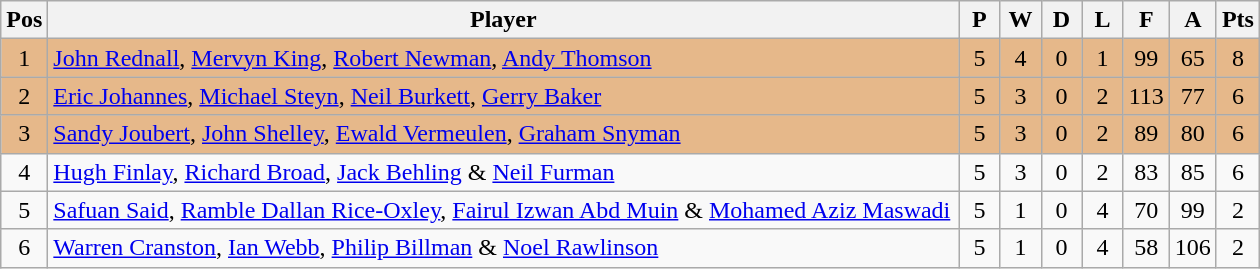<table class="wikitable" style="font-size: 100%">
<tr>
<th width=20>Pos</th>
<th width=600>Player</th>
<th width=20>P</th>
<th width=20>W</th>
<th width=20>D</th>
<th width=20>L</th>
<th width=20>F</th>
<th width=20>A</th>
<th width=20>Pts</th>
</tr>
<tr align=center style="background: #E6B88A;">
<td>1</td>
<td align="left"> <a href='#'>John Rednall</a>, <a href='#'>Mervyn King</a>, <a href='#'>Robert Newman</a>, <a href='#'>Andy Thomson</a></td>
<td>5</td>
<td>4</td>
<td>0</td>
<td>1</td>
<td>99</td>
<td>65</td>
<td>8</td>
</tr>
<tr align=center style="background: #E6B88A;">
<td>2</td>
<td align="left"> <a href='#'>Eric Johannes</a>, <a href='#'>Michael Steyn</a>, <a href='#'>Neil Burkett</a>, <a href='#'>Gerry Baker</a></td>
<td>5</td>
<td>3</td>
<td>0</td>
<td>2</td>
<td>113</td>
<td>77</td>
<td>6</td>
</tr>
<tr align=center style="background: #E6B88A;">
<td>3</td>
<td align="left"> <a href='#'>Sandy Joubert</a>, <a href='#'>John Shelley</a>, <a href='#'>Ewald Vermeulen</a>, <a href='#'>Graham Snyman</a></td>
<td>5</td>
<td>3</td>
<td>0</td>
<td>2</td>
<td>89</td>
<td>80</td>
<td>6</td>
</tr>
<tr align=center>
<td>4</td>
<td align="left"> <a href='#'>Hugh Finlay</a>, <a href='#'>Richard Broad</a>, <a href='#'>Jack Behling</a> & <a href='#'>Neil Furman</a></td>
<td>5</td>
<td>3</td>
<td>0</td>
<td>2</td>
<td>83</td>
<td>85</td>
<td>6</td>
</tr>
<tr align=center>
<td>5</td>
<td align="left"> <a href='#'>Safuan Said</a>, <a href='#'>Ramble Dallan Rice-Oxley</a>, <a href='#'>Fairul Izwan Abd Muin</a> & <a href='#'>Mohamed Aziz Maswadi</a></td>
<td>5</td>
<td>1</td>
<td>0</td>
<td>4</td>
<td>70</td>
<td>99</td>
<td>2</td>
</tr>
<tr align=center>
<td>6</td>
<td align="left"> <a href='#'>Warren Cranston</a>, <a href='#'>Ian Webb</a>, <a href='#'>Philip Billman</a> & <a href='#'>Noel Rawlinson</a></td>
<td>5</td>
<td>1</td>
<td>0</td>
<td>4</td>
<td>58</td>
<td>106</td>
<td>2</td>
</tr>
</table>
